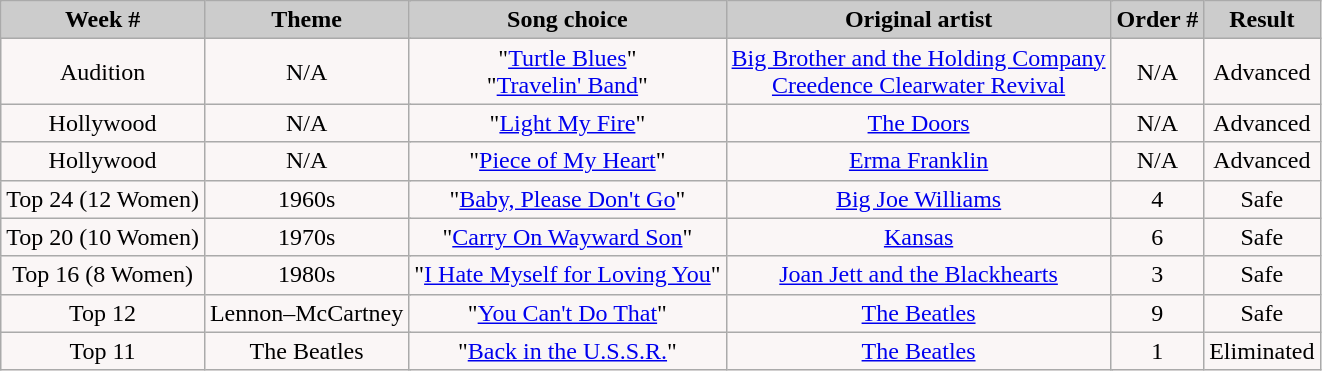<table class="wikitable" align="left">
<tr>
<td colspan="100" bgcolor="CCCCCC" align="Center"><strong>Week #</strong></td>
<td colspan="100" bgcolor="CCCCCC" align="Center"><strong>Theme</strong></td>
<td colspan="100" bgcolor="CCCCCC" align="Center"><strong>Song choice</strong></td>
<td colspan="100" bgcolor="CCCCCC" align="Center"><strong>Original artist</strong></td>
<td colspan="100" bgcolor="CCCCCC" align="Center"><strong>Order #</strong></td>
<td colspan="100" bgcolor="CCCCCC" align="Center"><strong>Result</strong></td>
</tr>
<tr>
<td colspan="100" align="center" bgcolor="FAF6F6">Audition</td>
<td colspan="100" align="center" bgcolor="FAF6F6">N/A</td>
<td colspan="100" align="center" bgcolor="FAF6F6">"<a href='#'>Turtle Blues</a>"<br>"<a href='#'>Travelin' Band</a>"</td>
<td colspan="100" align="center" bgcolor="FAF6F6"><a href='#'>Big Brother and the Holding Company</a><br><a href='#'>Creedence Clearwater Revival</a></td>
<td colspan="100" align="center" bgcolor="FAF6F6">N/A</td>
<td colspan="100" align="center" bgcolor="FAF6F6">Advanced</td>
</tr>
<tr>
<td colspan="100" align="center" bgcolor="FAF6F6">Hollywood</td>
<td colspan="100" align="center" bgcolor="FAF6F6">N/A</td>
<td colspan="100" align="center" bgcolor="FAF6F6">"<a href='#'>Light My Fire</a>"</td>
<td colspan="100" align="center" bgcolor="FAF6F6"><a href='#'>The Doors</a></td>
<td colspan="100" align="center" bgcolor="FAF6F6">N/A</td>
<td colspan="100" align="center" bgcolor="FAF6F6">Advanced</td>
</tr>
<tr>
<td colspan="100" align="center" bgcolor="FAF6F6">Hollywood</td>
<td colspan="100" align="center" bgcolor="FAF6F6">N/A</td>
<td colspan="100" align="center" bgcolor="FAF6F6">"<a href='#'>Piece of My Heart</a>"</td>
<td colspan="100" align="center" bgcolor="FAF6F6"><a href='#'>Erma Franklin</a></td>
<td colspan="100" align="center" bgcolor="FAF6F6">N/A</td>
<td colspan="100" align="center" bgcolor="FAF6F6">Advanced</td>
</tr>
<tr>
<td colspan="100" align="center" bgcolor="FAF6F6">Top 24 (12 Women)</td>
<td colspan="100" align="center" bgcolor="FAF6F6">1960s</td>
<td colspan="100" align="center" bgcolor="FAF6F6">"<a href='#'>Baby, Please Don't Go</a>"</td>
<td colspan="100" align="center" bgcolor="FAF6F6"><a href='#'>Big Joe Williams</a></td>
<td colspan="100" align="center" bgcolor="FAF6F6">4</td>
<td colspan="100" align="center" bgcolor="FAF6F6">Safe</td>
</tr>
<tr>
<td colspan="100" align="center" bgcolor="FAF6F6">Top 20 (10 Women)</td>
<td colspan="100" align="center" bgcolor="FAF6F6">1970s</td>
<td colspan="100" align="center" bgcolor="FAF6F6">"<a href='#'>Carry On Wayward Son</a>"</td>
<td colspan="100" align="center" bgcolor="FAF6F6"><a href='#'>Kansas</a></td>
<td colspan="100" align="center" bgcolor="FAF6F6">6</td>
<td colspan="100" align="center" bgcolor="FAF6F6">Safe</td>
</tr>
<tr>
<td colspan="100" align="center" bgcolor="FAF6F6">Top 16 (8 Women)</td>
<td colspan="100" align="center" bgcolor="FAF6F6">1980s</td>
<td colspan="100" align="center" bgcolor="FAF6F6">"<a href='#'>I Hate Myself for Loving You</a>"</td>
<td colspan="100" align="center" bgcolor="FAF6F6"><a href='#'>Joan Jett and the Blackhearts</a></td>
<td colspan="100" align="center" bgcolor="FAF6F6">3</td>
<td colspan="100" align="center" bgcolor="FAF6F6">Safe</td>
</tr>
<tr>
<td colspan="100" align="center" bgcolor="FAF6F6">Top 12</td>
<td colspan="100" align="center" bgcolor="FAF6F6">Lennon–McCartney</td>
<td colspan="100" align="center" bgcolor="FAF6F6">"<a href='#'>You Can't Do That</a>"</td>
<td colspan="100" align="center" bgcolor="FAF6F6"><a href='#'>The Beatles</a></td>
<td colspan="100" align="center" bgcolor="FAF6F6">9</td>
<td colspan="100" align="center" bgcolor="FAF6F6">Safe</td>
</tr>
<tr>
<td colspan="100" align="center" bgcolor="FAF6F6">Top 11</td>
<td colspan="100" align="center" bgcolor="FAF6F6">The Beatles</td>
<td colspan="100" align="center" bgcolor="FAF6F6">"<a href='#'>Back in the U.S.S.R.</a>"</td>
<td colspan="100" align="center" bgcolor="FAF6F6"><a href='#'>The Beatles</a></td>
<td colspan="100" align="center" bgcolor="FAF6F6">1</td>
<td colspan="100" align="center" bgcolor="FAF6F6">Eliminated</td>
</tr>
</table>
